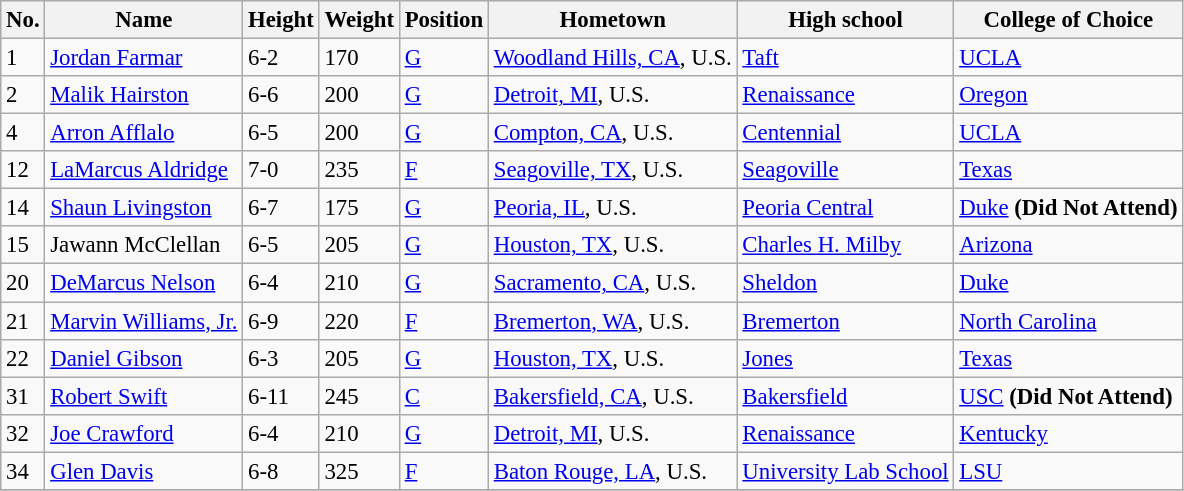<table class="wikitable sortable" style="font-size: 95%;">
<tr>
<th>No.</th>
<th>Name</th>
<th>Height</th>
<th>Weight</th>
<th>Position</th>
<th>Hometown</th>
<th>High school</th>
<th>College of Choice</th>
</tr>
<tr>
<td>1</td>
<td><a href='#'>Jordan Farmar</a></td>
<td>6-2</td>
<td>170</td>
<td><a href='#'>G</a></td>
<td><a href='#'>Woodland Hills, CA</a>, U.S.</td>
<td><a href='#'>Taft</a></td>
<td><a href='#'>UCLA</a></td>
</tr>
<tr>
<td>2</td>
<td><a href='#'>Malik Hairston</a></td>
<td>6-6</td>
<td>200</td>
<td><a href='#'>G</a></td>
<td><a href='#'>Detroit, MI</a>, U.S.</td>
<td><a href='#'>Renaissance</a></td>
<td><a href='#'>Oregon</a></td>
</tr>
<tr>
<td>4</td>
<td><a href='#'>Arron Afflalo</a></td>
<td>6-5</td>
<td>200</td>
<td><a href='#'>G</a></td>
<td><a href='#'>Compton, CA</a>, U.S.</td>
<td><a href='#'>Centennial</a></td>
<td><a href='#'>UCLA</a></td>
</tr>
<tr>
<td>12</td>
<td><a href='#'>LaMarcus Aldridge</a></td>
<td>7-0</td>
<td>235</td>
<td><a href='#'>F</a></td>
<td><a href='#'>Seagoville, TX</a>, U.S.</td>
<td><a href='#'>Seagoville</a></td>
<td><a href='#'>Texas</a></td>
</tr>
<tr>
<td>14</td>
<td><a href='#'>Shaun Livingston</a></td>
<td>6-7</td>
<td>175</td>
<td><a href='#'>G</a></td>
<td><a href='#'>Peoria, IL</a>, U.S.</td>
<td><a href='#'>Peoria Central</a></td>
<td><a href='#'>Duke</a> <strong>(Did Not Attend)</strong></td>
</tr>
<tr>
<td>15</td>
<td>Jawann McClellan</td>
<td>6-5</td>
<td>205</td>
<td><a href='#'>G</a></td>
<td><a href='#'>Houston, TX</a>, U.S.</td>
<td><a href='#'>Charles H. Milby</a></td>
<td><a href='#'>Arizona</a></td>
</tr>
<tr>
<td>20</td>
<td><a href='#'>DeMarcus Nelson</a></td>
<td>6-4</td>
<td>210</td>
<td><a href='#'>G</a></td>
<td><a href='#'>Sacramento, CA</a>, U.S.</td>
<td><a href='#'>Sheldon</a></td>
<td><a href='#'>Duke</a></td>
</tr>
<tr>
<td>21</td>
<td><a href='#'>Marvin Williams, Jr.</a></td>
<td>6-9</td>
<td>220</td>
<td><a href='#'>F</a></td>
<td><a href='#'>Bremerton, WA</a>, U.S.</td>
<td><a href='#'>Bremerton</a></td>
<td><a href='#'>North Carolina</a></td>
</tr>
<tr>
<td>22</td>
<td><a href='#'>Daniel Gibson</a></td>
<td>6-3</td>
<td>205</td>
<td><a href='#'>G</a></td>
<td><a href='#'>Houston, TX</a>, U.S.</td>
<td><a href='#'>Jones</a></td>
<td><a href='#'>Texas</a></td>
</tr>
<tr>
<td>31</td>
<td><a href='#'>Robert Swift</a></td>
<td>6-11</td>
<td>245</td>
<td><a href='#'>C</a></td>
<td><a href='#'>Bakersfield, CA</a>, U.S.</td>
<td><a href='#'>Bakersfield</a></td>
<td><a href='#'>USC</a> <strong>(Did Not Attend)</strong></td>
</tr>
<tr>
<td>32</td>
<td><a href='#'>Joe Crawford</a></td>
<td>6-4</td>
<td>210</td>
<td><a href='#'>G</a></td>
<td><a href='#'>Detroit, MI</a>, U.S.</td>
<td><a href='#'>Renaissance</a></td>
<td><a href='#'>Kentucky</a></td>
</tr>
<tr>
<td>34</td>
<td><a href='#'>Glen Davis</a></td>
<td>6-8</td>
<td>325</td>
<td><a href='#'>F</a></td>
<td><a href='#'>Baton Rouge, LA</a>, U.S.</td>
<td><a href='#'>University Lab School</a></td>
<td><a href='#'>LSU</a></td>
</tr>
<tr>
</tr>
</table>
